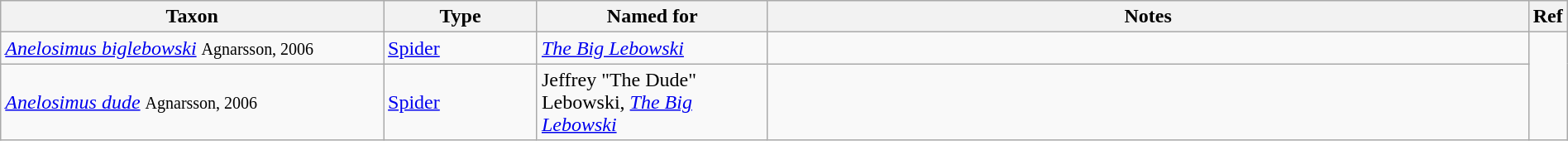<table class="wikitable sortable" width="100%">
<tr>
<th style="width:25%;">Taxon</th>
<th style="width:10%;">Type</th>
<th style="width:15%;">Named for</th>
<th style="width:50%;">Notes</th>
<th class="unsortable">Ref</th>
</tr>
<tr>
<td><em><a href='#'>Anelosimus biglebowski</a></em> <small>Agnarsson, 2006</small></td>
<td><a href='#'>Spider</a></td>
<td><em><a href='#'>The Big Lebowski</a></em></td>
<td></td>
<td rowspan="2"></td>
</tr>
<tr>
<td><em><a href='#'>Anelosimus dude</a></em> <small>Agnarsson, 2006</small></td>
<td><a href='#'>Spider</a></td>
<td>Jeffrey "The Dude" Lebowski, <em><a href='#'>The Big Lebowski</a></em></td>
<td></td>
</tr>
</table>
